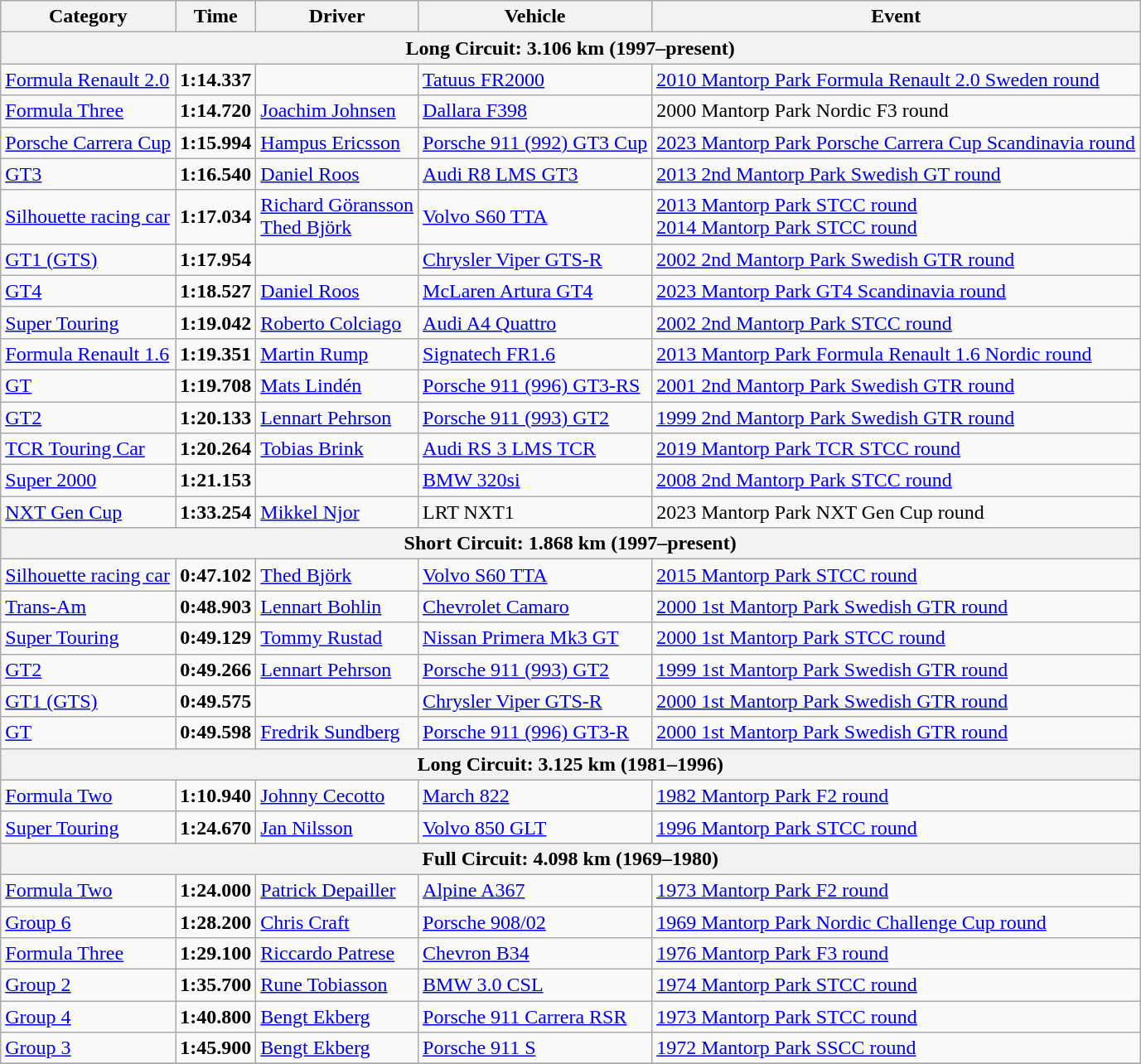<table class="wikitable">
<tr>
<th>Category</th>
<th>Time</th>
<th>Driver</th>
<th>Vehicle</th>
<th>Event</th>
</tr>
<tr>
<th colspan=5>Long Circuit: 3.106 km (1997–present)</th>
</tr>
<tr>
<td><a href='#'>Formula Renault 2.0</a></td>
<td><strong>1:14.337</strong></td>
<td></td>
<td><a href='#'>Tatuus FR2000</a></td>
<td><a href='#'>2010 Mantorp Park Formula Renault 2.0 Sweden round</a></td>
</tr>
<tr>
<td><a href='#'>Formula Three</a></td>
<td><strong>1:14.720</strong></td>
<td><a href='#'>Joachim Johnsen</a></td>
<td><a href='#'>Dallara F398</a></td>
<td>2000 Mantorp Park Nordic F3 round</td>
</tr>
<tr>
<td><a href='#'>Porsche Carrera Cup</a></td>
<td><strong>1:15.994</strong></td>
<td><a href='#'>Hampus Ericsson</a></td>
<td><a href='#'>Porsche 911 (992) GT3 Cup</a></td>
<td><a href='#'>2023 Mantorp Park Porsche Carrera Cup Scandinavia round</a></td>
</tr>
<tr>
<td><a href='#'>GT3</a></td>
<td><strong>1:16.540</strong></td>
<td><a href='#'>Daniel Roos</a></td>
<td><a href='#'>Audi R8 LMS GT3</a></td>
<td><a href='#'>2013 2nd Mantorp Park Swedish GT round</a></td>
</tr>
<tr>
<td><a href='#'>Silhouette racing car</a></td>
<td><strong>1:17.034</strong></td>
<td><a href='#'>Richard Göransson</a><br><a href='#'>Thed Björk</a></td>
<td><a href='#'>Volvo S60 TTA</a></td>
<td><a href='#'>2013 Mantorp Park STCC round</a><br><a href='#'>2014 Mantorp Park STCC round</a></td>
</tr>
<tr>
<td><a href='#'>GT1 (GTS)</a></td>
<td><strong>1:17.954</strong></td>
<td></td>
<td><a href='#'>Chrysler Viper GTS-R</a></td>
<td><a href='#'>2002 2nd Mantorp Park Swedish GTR round</a></td>
</tr>
<tr>
<td><a href='#'>GT4</a></td>
<td><strong>1:18.527</strong></td>
<td><a href='#'>Daniel Roos</a></td>
<td><a href='#'>McLaren Artura GT4</a></td>
<td><a href='#'>2023 Mantorp Park GT4 Scandinavia round</a></td>
</tr>
<tr>
<td><a href='#'>Super Touring</a></td>
<td><strong>1:19.042</strong></td>
<td><a href='#'>Roberto Colciago</a></td>
<td><a href='#'>Audi A4 Quattro</a></td>
<td><a href='#'>2002 2nd Mantorp Park STCC round</a></td>
</tr>
<tr>
<td><a href='#'>Formula Renault 1.6</a></td>
<td><strong>1:19.351</strong></td>
<td><a href='#'>Martin Rump</a></td>
<td><a href='#'>Signatech FR1.6</a></td>
<td><a href='#'>2013 Mantorp Park Formula Renault 1.6 Nordic round</a></td>
</tr>
<tr>
<td><a href='#'>GT</a></td>
<td><strong>1:19.708</strong></td>
<td><a href='#'>Mats Lindén</a></td>
<td><a href='#'>Porsche 911 (996) GT3-RS</a></td>
<td><a href='#'>2001 2nd Mantorp Park Swedish GTR round</a></td>
</tr>
<tr>
<td><a href='#'>GT2</a></td>
<td><strong>1:20.133</strong></td>
<td><a href='#'>Lennart Pehrson</a></td>
<td><a href='#'>Porsche 911 (993) GT2</a></td>
<td><a href='#'>1999 2nd Mantorp Park Swedish GTR round</a></td>
</tr>
<tr>
<td><a href='#'>TCR Touring Car</a></td>
<td><strong>1:20.264</strong></td>
<td><a href='#'>Tobias Brink</a></td>
<td><a href='#'>Audi RS 3 LMS TCR</a></td>
<td><a href='#'>2019 Mantorp Park TCR STCC round</a></td>
</tr>
<tr>
<td><a href='#'>Super 2000</a></td>
<td><strong>1:21.153</strong></td>
<td></td>
<td><a href='#'>BMW 320si</a></td>
<td><a href='#'>2008 2nd Mantorp Park STCC round</a></td>
</tr>
<tr>
<td><a href='#'>NXT Gen Cup</a></td>
<td><strong>1:33.254</strong></td>
<td><a href='#'>Mikkel Njor</a></td>
<td>LRT NXT1</td>
<td>2023 Mantorp Park NXT Gen Cup round</td>
</tr>
<tr>
<th colspan=5>Short Circuit: 1.868 km (1997–present)</th>
</tr>
<tr>
<td><a href='#'>Silhouette racing car</a></td>
<td><strong>0:47.102</strong></td>
<td><a href='#'>Thed Björk</a></td>
<td><a href='#'>Volvo S60 TTA</a></td>
<td><a href='#'>2015 Mantorp Park STCC round</a></td>
</tr>
<tr>
<td><a href='#'>Trans-Am</a></td>
<td><strong>0:48.903</strong></td>
<td><a href='#'>Lennart Bohlin</a></td>
<td><a href='#'>Chevrolet Camaro</a></td>
<td><a href='#'>2000 1st Mantorp Park Swedish GTR round</a></td>
</tr>
<tr>
<td><a href='#'>Super Touring</a></td>
<td><strong>0:49.129</strong></td>
<td><a href='#'>Tommy Rustad</a></td>
<td><a href='#'>Nissan Primera Mk3 GT</a></td>
<td><a href='#'>2000 1st Mantorp Park STCC round</a></td>
</tr>
<tr>
<td><a href='#'>GT2</a></td>
<td><strong>0:49.266</strong></td>
<td><a href='#'>Lennart Pehrson</a></td>
<td><a href='#'>Porsche 911 (993) GT2</a></td>
<td><a href='#'>1999 1st Mantorp Park Swedish GTR round</a></td>
</tr>
<tr>
<td><a href='#'>GT1 (GTS)</a></td>
<td><strong>0:49.575</strong></td>
<td></td>
<td><a href='#'>Chrysler Viper GTS-R</a></td>
<td><a href='#'>2000 1st Mantorp Park Swedish GTR round</a></td>
</tr>
<tr>
<td><a href='#'>GT</a></td>
<td><strong>0:49.598</strong></td>
<td><a href='#'>Fredrik Sundberg</a></td>
<td><a href='#'>Porsche 911 (996) GT3-R</a></td>
<td><a href='#'>2000 1st Mantorp Park Swedish GTR round</a></td>
</tr>
<tr>
<th colspan=5>Long Circuit: 3.125 km (1981–1996)</th>
</tr>
<tr>
<td><a href='#'>Formula Two</a></td>
<td><strong>1:10.940</strong></td>
<td><a href='#'>Johnny Cecotto</a></td>
<td><a href='#'>March 822</a></td>
<td><a href='#'>1982 Mantorp Park F2 round</a></td>
</tr>
<tr>
<td><a href='#'>Super Touring</a></td>
<td><strong>1:24.670</strong></td>
<td><a href='#'>Jan Nilsson</a></td>
<td><a href='#'>Volvo 850 GLT</a></td>
<td><a href='#'>1996 Mantorp Park STCC round</a></td>
</tr>
<tr>
<th colspan=5>Full Circuit: 4.098 km (1969–1980)</th>
</tr>
<tr>
<td><a href='#'>Formula Two</a></td>
<td><strong>1:24.000</strong></td>
<td><a href='#'>Patrick Depailler</a></td>
<td><a href='#'>Alpine A367</a></td>
<td><a href='#'>1973 Mantorp Park F2 round</a></td>
</tr>
<tr>
<td><a href='#'>Group 6</a></td>
<td><strong>1:28.200</strong></td>
<td><a href='#'>Chris Craft</a></td>
<td><a href='#'>Porsche 908/02</a></td>
<td><a href='#'>1969 Mantorp Park Nordic Challenge Cup round</a></td>
</tr>
<tr>
<td><a href='#'>Formula Three</a></td>
<td><strong>1:29.100</strong></td>
<td><a href='#'>Riccardo Patrese</a></td>
<td><a href='#'>Chevron B34</a></td>
<td><a href='#'>1976 Mantorp Park F3 round</a></td>
</tr>
<tr>
<td><a href='#'>Group 2</a></td>
<td><strong>1:35.700</strong></td>
<td><a href='#'>Rune Tobiasson</a></td>
<td><a href='#'>BMW 3.0 CSL</a></td>
<td><a href='#'>1974 Mantorp Park STCC round</a></td>
</tr>
<tr>
<td><a href='#'>Group 4</a></td>
<td><strong>1:40.800</strong></td>
<td><a href='#'>Bengt Ekberg</a></td>
<td><a href='#'>Porsche 911 Carrera RSR</a></td>
<td><a href='#'>1973 Mantorp Park STCC round</a></td>
</tr>
<tr>
<td><a href='#'>Group 3</a></td>
<td><strong>1:45.900</strong></td>
<td><a href='#'>Bengt Ekberg</a></td>
<td><a href='#'>Porsche 911 S</a></td>
<td><a href='#'>1972 Mantorp Park SSCC round</a></td>
</tr>
<tr>
</tr>
</table>
